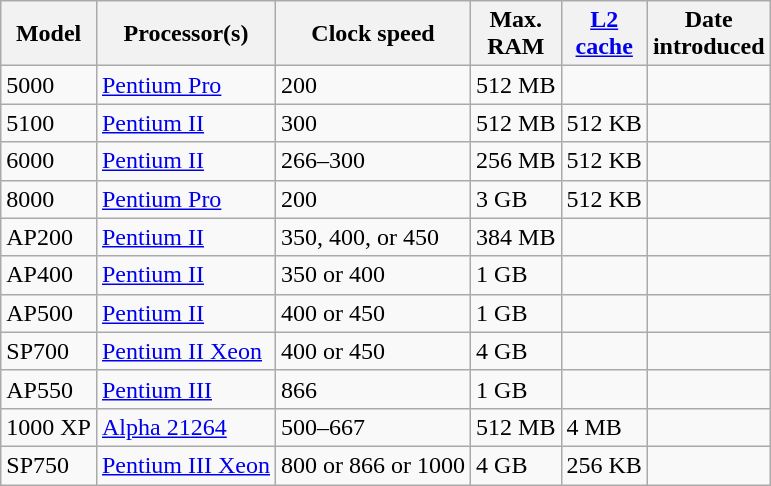<table class="wikitable sortable">
<tr>
<th>Model</th>
<th>Processor(s)</th>
<th>Clock speed<br></th>
<th>Max.<br>RAM</th>
<th><a href='#'>L2<br>cache</a></th>
<th>Date<br>introduced</th>
</tr>
<tr>
<td>5000</td>
<td><a href='#'>Pentium Pro</a> </td>
<td>200</td>
<td>512 MB</td>
<td></td>
<td></td>
</tr>
<tr>
<td>5100</td>
<td><a href='#'>Pentium II</a> </td>
<td>300</td>
<td>512 MB</td>
<td>512 KB</td>
<td></td>
</tr>
<tr>
<td>6000</td>
<td><a href='#'>Pentium II</a> </td>
<td>266–300</td>
<td>256 MB</td>
<td>512 KB</td>
<td></td>
</tr>
<tr>
<td>8000</td>
<td><a href='#'>Pentium Pro</a> </td>
<td>200</td>
<td>3 GB</td>
<td>512 KB</td>
<td></td>
</tr>
<tr>
<td>AP200</td>
<td><a href='#'>Pentium II</a></td>
<td>350, 400, or 450</td>
<td>384 MB</td>
<td></td>
<td></td>
</tr>
<tr>
<td>AP400</td>
<td><a href='#'>Pentium II</a> </td>
<td>350 or 400</td>
<td>1 GB</td>
<td></td>
<td></td>
</tr>
<tr>
<td>AP500</td>
<td><a href='#'>Pentium II</a> </td>
<td>400 or 450</td>
<td>1 GB</td>
<td></td>
<td></td>
</tr>
<tr>
<td>SP700</td>
<td><a href='#'>Pentium II Xeon</a></td>
<td>400 or 450</td>
<td>4 GB</td>
<td></td>
<td></td>
</tr>
<tr>
<td>AP550</td>
<td><a href='#'>Pentium III</a> </td>
<td>866</td>
<td>1 GB</td>
<td></td>
<td></td>
</tr>
<tr>
<td>1000 XP</td>
<td><a href='#'>Alpha 21264</a></td>
<td>500–667</td>
<td>512 MB</td>
<td>4 MB</td>
<td></td>
</tr>
<tr>
<td>SP750</td>
<td><a href='#'>Pentium III Xeon</a></td>
<td>800 or 866 or 1000</td>
<td>4 GB</td>
<td>256 KB</td>
<td></td>
</tr>
</table>
